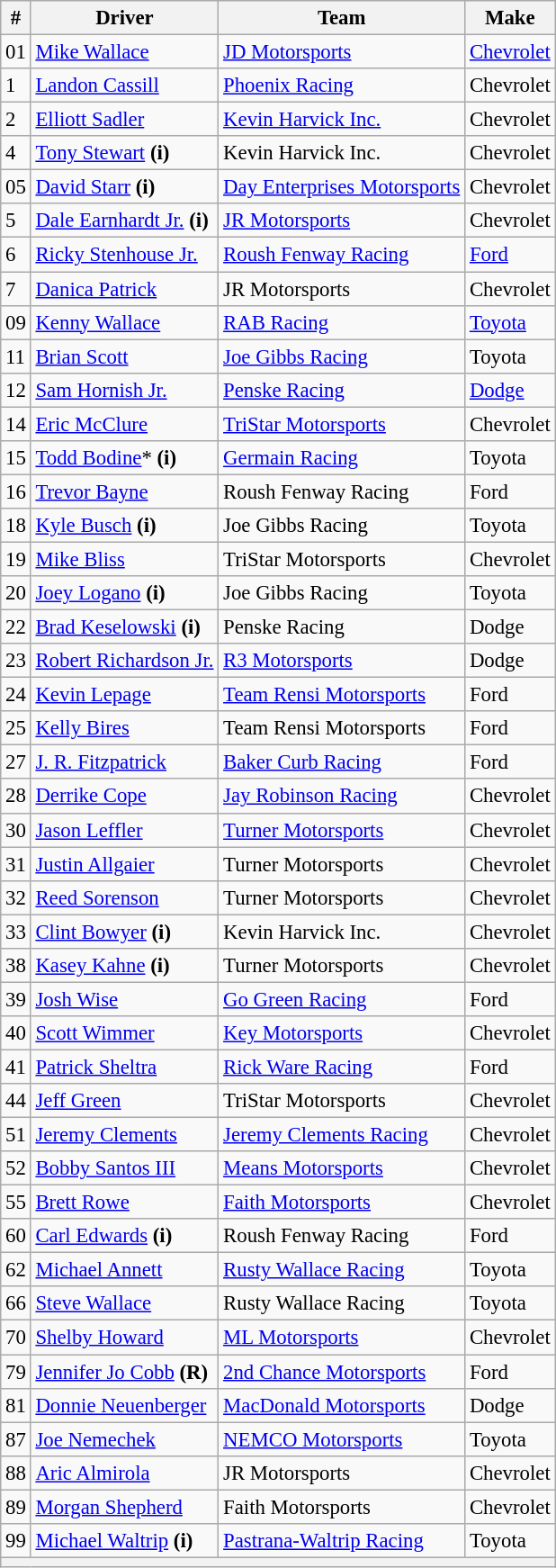<table class="wikitable" style="font-size:95%">
<tr>
<th>#</th>
<th>Driver</th>
<th>Team</th>
<th>Make</th>
</tr>
<tr>
<td>01</td>
<td><a href='#'>Mike Wallace</a></td>
<td><a href='#'>JD Motorsports</a></td>
<td><a href='#'>Chevrolet</a></td>
</tr>
<tr>
<td>1</td>
<td><a href='#'>Landon Cassill</a></td>
<td><a href='#'>Phoenix Racing</a></td>
<td>Chevrolet</td>
</tr>
<tr>
<td>2</td>
<td><a href='#'>Elliott Sadler</a></td>
<td><a href='#'>Kevin Harvick Inc.</a></td>
<td>Chevrolet</td>
</tr>
<tr>
<td>4</td>
<td><a href='#'>Tony Stewart</a> <strong>(i)</strong></td>
<td>Kevin Harvick Inc.</td>
<td>Chevrolet</td>
</tr>
<tr>
<td>05</td>
<td><a href='#'>David Starr</a> <strong>(i)</strong></td>
<td><a href='#'>Day Enterprises Motorsports</a></td>
<td>Chevrolet</td>
</tr>
<tr>
<td>5</td>
<td><a href='#'>Dale Earnhardt Jr.</a> <strong>(i)</strong></td>
<td><a href='#'>JR Motorsports</a></td>
<td>Chevrolet</td>
</tr>
<tr>
<td>6</td>
<td><a href='#'>Ricky Stenhouse Jr.</a></td>
<td><a href='#'>Roush Fenway Racing</a></td>
<td><a href='#'>Ford</a></td>
</tr>
<tr>
<td>7</td>
<td><a href='#'>Danica Patrick</a></td>
<td>JR Motorsports</td>
<td>Chevrolet</td>
</tr>
<tr>
<td>09</td>
<td><a href='#'>Kenny Wallace</a></td>
<td><a href='#'>RAB Racing</a></td>
<td><a href='#'>Toyota</a></td>
</tr>
<tr>
<td>11</td>
<td><a href='#'>Brian Scott</a></td>
<td><a href='#'>Joe Gibbs Racing</a></td>
<td>Toyota</td>
</tr>
<tr>
<td>12</td>
<td><a href='#'>Sam Hornish Jr.</a></td>
<td><a href='#'>Penske Racing</a></td>
<td><a href='#'>Dodge</a></td>
</tr>
<tr>
<td>14</td>
<td><a href='#'>Eric McClure</a></td>
<td><a href='#'>TriStar Motorsports</a></td>
<td>Chevrolet</td>
</tr>
<tr>
<td>15</td>
<td><a href='#'>Todd Bodine</a>* <strong>(i)</strong></td>
<td><a href='#'>Germain Racing</a></td>
<td>Toyota</td>
</tr>
<tr>
<td>16</td>
<td><a href='#'>Trevor Bayne</a></td>
<td>Roush Fenway Racing</td>
<td>Ford</td>
</tr>
<tr>
<td>18</td>
<td><a href='#'>Kyle Busch</a> <strong>(i)</strong></td>
<td>Joe Gibbs Racing</td>
<td>Toyota</td>
</tr>
<tr>
<td>19</td>
<td><a href='#'>Mike Bliss</a></td>
<td>TriStar Motorsports</td>
<td>Chevrolet</td>
</tr>
<tr>
<td>20</td>
<td><a href='#'>Joey Logano</a> <strong>(i)</strong></td>
<td>Joe Gibbs Racing</td>
<td>Toyota</td>
</tr>
<tr>
<td>22</td>
<td><a href='#'>Brad Keselowski</a> <strong>(i)</strong></td>
<td>Penske Racing</td>
<td>Dodge</td>
</tr>
<tr>
<td>23</td>
<td><a href='#'>Robert Richardson Jr.</a></td>
<td><a href='#'>R3 Motorsports</a></td>
<td>Dodge</td>
</tr>
<tr>
<td>24</td>
<td><a href='#'>Kevin Lepage</a></td>
<td><a href='#'>Team Rensi Motorsports</a></td>
<td>Ford</td>
</tr>
<tr>
<td>25</td>
<td><a href='#'>Kelly Bires</a></td>
<td>Team Rensi Motorsports</td>
<td>Ford</td>
</tr>
<tr>
<td>27</td>
<td><a href='#'>J. R. Fitzpatrick</a></td>
<td><a href='#'>Baker Curb Racing</a></td>
<td>Ford</td>
</tr>
<tr>
<td>28</td>
<td><a href='#'>Derrike Cope</a></td>
<td><a href='#'>Jay Robinson Racing</a></td>
<td>Chevrolet</td>
</tr>
<tr>
<td>30</td>
<td><a href='#'>Jason Leffler</a></td>
<td><a href='#'>Turner Motorsports</a></td>
<td>Chevrolet</td>
</tr>
<tr>
<td>31</td>
<td><a href='#'>Justin Allgaier</a></td>
<td>Turner Motorsports</td>
<td>Chevrolet</td>
</tr>
<tr>
<td>32</td>
<td><a href='#'>Reed Sorenson</a></td>
<td>Turner Motorsports</td>
<td>Chevrolet</td>
</tr>
<tr>
<td>33</td>
<td><a href='#'>Clint Bowyer</a> <strong>(i)</strong></td>
<td>Kevin Harvick Inc.</td>
<td>Chevrolet</td>
</tr>
<tr>
<td>38</td>
<td><a href='#'>Kasey Kahne</a> <strong>(i)</strong></td>
<td>Turner Motorsports</td>
<td>Chevrolet</td>
</tr>
<tr>
<td>39</td>
<td><a href='#'>Josh Wise</a></td>
<td><a href='#'>Go Green Racing</a></td>
<td>Ford</td>
</tr>
<tr>
<td>40</td>
<td><a href='#'>Scott Wimmer</a></td>
<td><a href='#'>Key Motorsports</a></td>
<td>Chevrolet</td>
</tr>
<tr>
<td>41</td>
<td><a href='#'>Patrick Sheltra</a></td>
<td><a href='#'>Rick Ware Racing</a></td>
<td>Ford</td>
</tr>
<tr>
<td>44</td>
<td><a href='#'>Jeff Green</a></td>
<td>TriStar Motorsports</td>
<td>Chevrolet</td>
</tr>
<tr>
<td>51</td>
<td><a href='#'>Jeremy Clements</a></td>
<td><a href='#'>Jeremy Clements Racing</a></td>
<td>Chevrolet</td>
</tr>
<tr>
<td>52</td>
<td><a href='#'>Bobby Santos III</a></td>
<td><a href='#'>Means Motorsports</a></td>
<td>Chevrolet</td>
</tr>
<tr>
<td>55</td>
<td><a href='#'>Brett Rowe</a></td>
<td><a href='#'>Faith Motorsports</a></td>
<td>Chevrolet</td>
</tr>
<tr>
<td>60</td>
<td><a href='#'>Carl Edwards</a> <strong>(i)</strong></td>
<td>Roush Fenway Racing</td>
<td>Ford</td>
</tr>
<tr>
<td>62</td>
<td><a href='#'>Michael Annett</a></td>
<td><a href='#'>Rusty Wallace Racing</a></td>
<td>Toyota</td>
</tr>
<tr>
<td>66</td>
<td><a href='#'>Steve Wallace</a></td>
<td>Rusty Wallace Racing</td>
<td>Toyota</td>
</tr>
<tr>
<td>70</td>
<td><a href='#'>Shelby Howard</a></td>
<td><a href='#'>ML Motorsports</a></td>
<td>Chevrolet</td>
</tr>
<tr>
<td>79</td>
<td><a href='#'>Jennifer Jo Cobb</a> <strong>(R)</strong></td>
<td><a href='#'>2nd Chance Motorsports</a></td>
<td>Ford</td>
</tr>
<tr>
<td>81</td>
<td><a href='#'>Donnie Neuenberger</a></td>
<td><a href='#'>MacDonald Motorsports</a></td>
<td>Dodge</td>
</tr>
<tr>
<td>87</td>
<td><a href='#'>Joe Nemechek</a></td>
<td><a href='#'>NEMCO Motorsports</a></td>
<td>Toyota</td>
</tr>
<tr>
<td>88</td>
<td><a href='#'>Aric Almirola</a></td>
<td>JR Motorsports</td>
<td>Chevrolet</td>
</tr>
<tr>
<td>89</td>
<td><a href='#'>Morgan Shepherd</a></td>
<td>Faith Motorsports</td>
<td>Chevrolet</td>
</tr>
<tr>
<td>99</td>
<td><a href='#'>Michael Waltrip</a> <strong>(i)</strong></td>
<td><a href='#'>Pastrana-Waltrip Racing</a></td>
<td>Toyota</td>
</tr>
<tr>
<th colspan="4"></th>
</tr>
</table>
